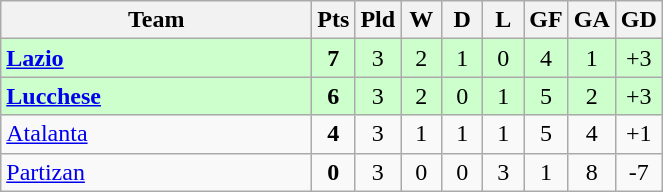<table class="wikitable" style="text-align:center;">
<tr>
<th width=200>Team</th>
<th width=20>Pts</th>
<th width=20>Pld</th>
<th width=20>W</th>
<th width=20>D</th>
<th width=20>L</th>
<th width=20>GF</th>
<th width=20>GA</th>
<th width=20>GD</th>
</tr>
<tr style="background:#ccffcc">
<td style="text-align:left"><strong> <a href='#'>Lazio</a></strong></td>
<td><strong>7</strong></td>
<td>3</td>
<td>2</td>
<td>1</td>
<td>0</td>
<td>4</td>
<td>1</td>
<td>+3</td>
</tr>
<tr style="background:#ccffcc">
<td style="text-align:left"><strong> <a href='#'>Lucchese</a></strong></td>
<td><strong>6</strong></td>
<td>3</td>
<td>2</td>
<td>0</td>
<td>1</td>
<td>5</td>
<td>2</td>
<td>+3</td>
</tr>
<tr>
<td style="text-align:left"> <a href='#'>Atalanta</a></td>
<td><strong>4</strong></td>
<td>3</td>
<td>1</td>
<td>1</td>
<td>1</td>
<td>5</td>
<td>4</td>
<td>+1</td>
</tr>
<tr>
<td style="text-align:left"> <a href='#'>Partizan</a></td>
<td><strong>0</strong></td>
<td>3</td>
<td>0</td>
<td>0</td>
<td>3</td>
<td>1</td>
<td>8</td>
<td>-7</td>
</tr>
</table>
